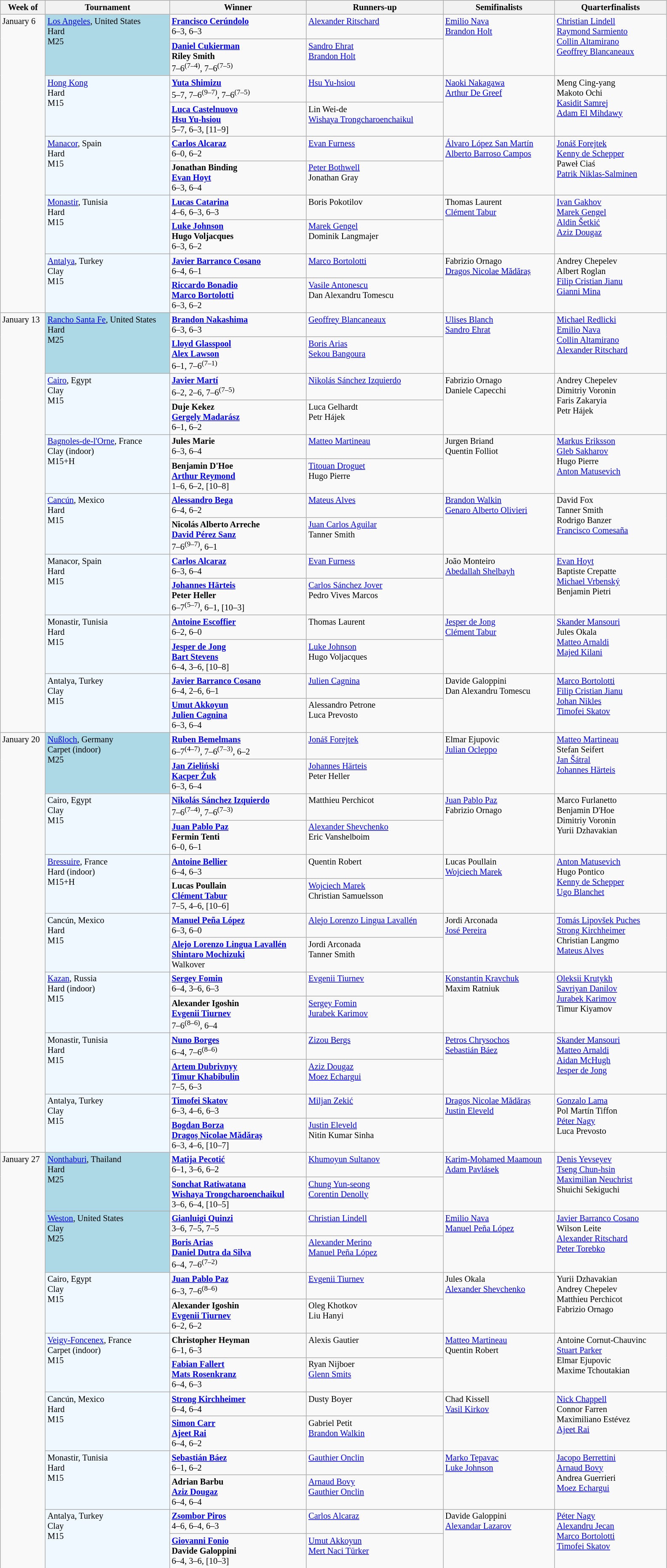<table class="wikitable" style="font-size:85%;">
<tr>
<th width="65">Week of</th>
<th style="width:190px;">Tournament</th>
<th style="width:210px;">Winner</th>
<th style="width:210px;">Runners-up</th>
<th style="width:170px;">Semifinalists</th>
<th style="width:170px;">Quarterfinalists</th>
</tr>
<tr valign=top>
<td rowspan=10>January 6</td>
<td rowspan="2" style="background:lightblue;"><a href='#'>Los Angeles</a>, United States <br> Hard <br> M25 <br> </td>
<td><strong> <a href='#'>Francisco Cerúndolo</a></strong> <br> 6–3, 6–3</td>
<td> <a href='#'>Alexander Ritschard</a></td>
<td rowspan=2> <a href='#'>Emilio Nava</a> <br>  <a href='#'>Brandon Holt</a></td>
<td rowspan=2> <a href='#'>Christian Lindell</a> <br>  <a href='#'>Raymond Sarmiento</a> <br>  <a href='#'>Collin Altamirano</a> <br>  <a href='#'>Geoffrey Blancaneaux</a></td>
</tr>
<tr valign=top>
<td><strong> <a href='#'>Daniel Cukierman</a> <br>  Riley Smith</strong> <br> 7–6<sup>(7–4)</sup>, 7–6<sup>(7–5)</sup></td>
<td> <a href='#'>Sandro Ehrat</a> <br>  <a href='#'>Brandon Holt</a></td>
</tr>
<tr valign=top>
<td rowspan="2" style="background:#f0f8ff;"><a href='#'>Hong Kong</a> <br> Hard <br> M15 <br> </td>
<td><strong> <a href='#'>Yuta Shimizu</a></strong> <br> 5–7, 7–6<sup>(9–7)</sup>, 7–6<sup>(7–5)</sup></td>
<td> <a href='#'>Hsu Yu-hsiou</a></td>
<td rowspan=2> <a href='#'>Naoki Nakagawa</a> <br>  <a href='#'>Arthur De Greef</a></td>
<td rowspan=2> Meng Cing-yang <br>  Makoto Ochi <br>  <a href='#'>Kasidit Samrej</a> <br>  <a href='#'>Adam El Mihdawy</a></td>
</tr>
<tr valign=top>
<td><strong> <a href='#'>Luca Castelnuovo</a> <br>  <a href='#'>Hsu Yu-hsiou</a></strong> <br> 5–7, 6–3, [11–9]</td>
<td> Lin Wei-de <br>  <a href='#'>Wishaya Trongcharoenchaikul</a></td>
</tr>
<tr valign=top>
<td rowspan="2" style="background:#f0f8ff;"><a href='#'>Manacor</a>, Spain <br> Hard <br> M15 <br> </td>
<td><strong> <a href='#'>Carlos Alcaraz</a></strong> <br> 6–0, 6–2</td>
<td> <a href='#'>Evan Furness</a></td>
<td rowspan=2> <a href='#'>Álvaro López San Martín</a> <br>  <a href='#'>Alberto Barroso Campos</a></td>
<td rowspan=2> <a href='#'>Jonáš Forejtek</a> <br>  <a href='#'>Kenny de Schepper</a> <br>  Paweł Ciaś <br>  <a href='#'>Patrik Niklas-Salminen</a></td>
</tr>
<tr valign=top>
<td><strong> Jonathan Binding <br>  <a href='#'>Evan Hoyt</a></strong> <br> 6–3, 6–4</td>
<td> <a href='#'>Peter Bothwell</a> <br>  Jonathan Gray</td>
</tr>
<tr valign=top>
<td rowspan="2" style="background:#f0f8ff;"><a href='#'>Monastir</a>, Tunisia <br> Hard <br> M15 <br> </td>
<td><strong> <a href='#'>Lucas Catarina</a></strong> <br> 4–6, 6–3, 6–3</td>
<td> Boris Pokotilov</td>
<td rowspan=2> Thomas Laurent <br>  <a href='#'>Clément Tabur</a></td>
<td rowspan=2> <a href='#'>Ivan Gakhov</a> <br>  <a href='#'>Marek Gengel</a> <br>  <a href='#'>Aldin Šetkić</a> <br>  <a href='#'>Aziz Dougaz</a></td>
</tr>
<tr valign=top>
<td><strong> <a href='#'>Luke Johnson</a> <br>  Hugo Voljacques</strong> <br> 6–3, 6–2</td>
<td> <a href='#'>Marek Gengel</a> <br>  Dominik Langmajer</td>
</tr>
<tr valign=top>
<td rowspan="2" style="background:#f0f8ff;"><a href='#'>Antalya</a>, Turkey <br> Clay <br> M15 <br> </td>
<td><strong> <a href='#'>Javier Barranco Cosano</a></strong> <br> 6–4, 6–1</td>
<td> <a href='#'>Marco Bortolotti</a></td>
<td rowspan=2> Fabrizio Ornago <br>  <a href='#'>Dragoș Nicolae Mădăraș</a></td>
<td rowspan=2> Andrey Chepelev <br>  Albert Roglan <br>  <a href='#'>Filip Cristian Jianu</a> <br>  <a href='#'>Gianni Mina</a></td>
</tr>
<tr valign=top>
<td><strong> <a href='#'>Riccardo Bonadio</a> <br>  <a href='#'>Marco Bortolotti</a></strong> <br> 6–3, 6–2</td>
<td> <a href='#'>Vasile Antonescu</a> <br>  Dan Alexandru Tomescu</td>
</tr>
<tr valign=top>
<td rowspan=14>January 13</td>
<td rowspan="2" style="background:lightblue;"><a href='#'>Rancho Santa Fe</a>, United States <br> Hard <br> M25 <br> </td>
<td><strong> <a href='#'>Brandon Nakashima</a></strong> <br> 6–3, 6–3</td>
<td> <a href='#'>Geoffrey Blancaneaux</a></td>
<td rowspan=2> <a href='#'>Ulises Blanch</a> <br>  <a href='#'>Sandro Ehrat</a></td>
<td rowspan=2> <a href='#'>Michael Redlicki</a> <br>  <a href='#'>Emilio Nava</a> <br>  <a href='#'>Collin Altamirano</a> <br>  <a href='#'>Alexander Ritschard</a></td>
</tr>
<tr valign=top>
<td><strong> <a href='#'>Lloyd Glasspool</a> <br>  <a href='#'>Alex Lawson</a></strong> <br> 6–1, 7–6<sup>(7–1)</sup></td>
<td> <a href='#'>Boris Arias</a> <br>  <a href='#'>Sekou Bangoura</a></td>
</tr>
<tr valign=top>
<td rowspan="2" style="background:#f0f8ff;"><a href='#'>Cairo</a>, Egypt <br> Clay <br> M15 <br> </td>
<td><strong> <a href='#'>Javier Martí</a></strong> <br> 6–2, 2–6, 7–6<sup>(7–5)</sup></td>
<td> <a href='#'>Nikolás Sánchez Izquierdo</a></td>
<td rowspan=2> Fabrizio Ornago <br>  Daniele Capecchi</td>
<td rowspan=2> Andrey Chepelev <br>  Dimitriy Voronin <br>  Faris Zakaryia <br>  Petr Hájek</td>
</tr>
<tr valign=top>
<td><strong> Duje Kekez <br>  <a href='#'>Gergely Madarász</a></strong> <br> 6–1, 6–2</td>
<td> Luca Gelhardt <br>  Petr Hájek</td>
</tr>
<tr valign=top>
<td rowspan="2" style="background:#f0f8ff;"><a href='#'>Bagnoles-de-l'Orne</a>, France <br> Clay (indoor) <br> M15+H <br> </td>
<td><strong> Jules Marie</strong> <br> 6–3, 6–4</td>
<td> <a href='#'>Matteo Martineau</a></td>
<td rowspan=2> Jurgen Briand <br>  Quentin Folliot</td>
<td rowspan=2> <a href='#'>Markus Eriksson</a> <br>  <a href='#'>Gleb Sakharov</a> <br>  Hugo Pierre <br>  <a href='#'>Anton Matusevich</a></td>
</tr>
<tr valign=top>
<td><strong> Benjamin D'Hoe <br>   <a href='#'>Arthur Reymond</a></strong> <br> 1–6, 6–2, [10–8]</td>
<td> <a href='#'>Titouan Droguet</a> <br>   Hugo Pierre</td>
</tr>
<tr valign=top>
<td rowspan="2" style="background:#f0f8ff;"><a href='#'>Cancún</a>, Mexico <br> Hard <br> M15 <br> </td>
<td><strong> <a href='#'>Alessandro Bega</a></strong> <br> 6–4, 6–2</td>
<td> <a href='#'>Mateus Alves</a></td>
<td rowspan=2> <a href='#'>Brandon Walkin</a> <br>  <a href='#'>Genaro Alberto Olivieri</a></td>
<td rowspan=2> David Fox <br>  Tanner Smith <br>  Rodrigo Banzer <br>  <a href='#'>Francisco Comesaña</a></td>
</tr>
<tr valign=top>
<td><strong> Nicolás Alberto Arreche <br>  <a href='#'>David Pérez Sanz</a></strong> <br> 7–6<sup>(9–7)</sup>, 6–1</td>
<td> <a href='#'>Juan Carlos Aguilar</a> <br>  Tanner Smith</td>
</tr>
<tr valign=top>
<td rowspan="2" style="background:#f0f8ff;">Manacor, Spain <br> Hard <br> M15 <br> </td>
<td><strong> <a href='#'>Carlos Alcaraz</a></strong> <br> 6–3, 6–4</td>
<td> <a href='#'>Evan Furness</a></td>
<td rowspan=2> João Monteiro <br>  <a href='#'>Abedallah Shelbayh</a></td>
<td rowspan=2> <a href='#'>Evan Hoyt</a> <br>  Baptiste Crepatte <br>  <a href='#'>Michael Vrbenský</a> <br>  Benjamin Pietri</td>
</tr>
<tr valign=top>
<td><strong> <a href='#'>Johannes Härteis</a> <br>  Peter Heller</strong> <br> 6–7<sup>(5–7)</sup>, 6–1, [10–3]</td>
<td> <a href='#'>Carlos Sánchez Jover</a> <br>  Pedro Vives Marcos</td>
</tr>
<tr valign=top>
<td rowspan="2" style="background:#f0f8ff;">Monastir, Tunisia <br> Hard <br> M15 <br> </td>
<td><strong> <a href='#'>Antoine Escoffier</a></strong> <br> 6–2, 6–0</td>
<td> Thomas Laurent</td>
<td rowspan=2> <a href='#'>Jesper de Jong</a> <br>  <a href='#'>Clément Tabur</a></td>
<td rowspan=2> <a href='#'>Skander Mansouri</a> <br>  Jules Okala <br>  <a href='#'>Matteo Arnaldi</a> <br>  <a href='#'>Majed Kilani</a></td>
</tr>
<tr valign=top>
<td><strong> <a href='#'>Jesper de Jong</a> <br>  <a href='#'>Bart Stevens</a></strong> <br> 6–4, 3–6, [10–8]</td>
<td> <a href='#'>Luke Johnson</a> <br>  Hugo Voljacques</td>
</tr>
<tr valign=top>
<td rowspan="2" style="background:#f0f8ff;">Antalya, Turkey <br> Clay <br> M15 <br> </td>
<td><strong> <a href='#'>Javier Barranco Cosano</a></strong> <br> 6–4, 2–6, 6–1</td>
<td> <a href='#'>Julien Cagnina</a></td>
<td rowspan=2> Davide Galoppini <br>  Dan Alexandru Tomescu</td>
<td rowspan=2> <a href='#'>Marco Bortolotti</a> <br>  <a href='#'>Filip Cristian Jianu</a> <br>  <a href='#'>Johan Nikles</a> <br>  <a href='#'>Timofei Skatov</a></td>
</tr>
<tr valign=top>
<td><strong> <a href='#'>Umut Akkoyun</a> <br>  <a href='#'>Julien Cagnina</a></strong> <br> 6–3, 6–4</td>
<td> Alessandro Petrone <br>  Luca Prevosto</td>
</tr>
<tr valign=top>
<td rowspan=14>January 20</td>
<td rowspan="2" style="background:lightblue;"><a href='#'>Nußloch</a>, Germany <br> Carpet (indoor) <br> M25 <br> </td>
<td><strong> <a href='#'>Ruben Bemelmans</a></strong> <br> 6–7<sup>(4–7)</sup>, 7–6<sup>(7–3)</sup>, 6–2</td>
<td> <a href='#'>Jonáš Forejtek</a></td>
<td rowspan=2> Elmar Ejupovic <br>  <a href='#'>Julian Ocleppo</a></td>
<td rowspan=2> <a href='#'>Matteo Martineau</a> <br>  Stefan Seifert <br>  <a href='#'>Jan Šátral</a> <br>  <a href='#'>Johannes Härteis</a></td>
</tr>
<tr valign=top>
<td><strong> <a href='#'>Jan Zieliński</a> <br>  <a href='#'>Kacper Żuk</a></strong> <br> 6–3, 6–4</td>
<td> <a href='#'>Johannes Härteis</a> <br>  Peter Heller</td>
</tr>
<tr valign=top>
<td rowspan="2" style="background:#f0f8ff;">Cairo, Egypt <br> Clay <br> M15 <br> </td>
<td><strong> <a href='#'>Nikolás Sánchez Izquierdo</a></strong> <br> 7–6<sup>(7–4)</sup>, 7–6<sup>(7–3)</sup></td>
<td> Matthieu Perchicot</td>
<td rowspan=2> <a href='#'>Juan Pablo Paz</a> <br>  Fabrizio Ornago</td>
<td rowspan=2> Marco Furlanetto <br>  Benjamin D'Hoe <br>  Dimitriy Voronin <br>  Yurii Dzhavakian</td>
</tr>
<tr valign=top>
<td><strong> <a href='#'>Juan Pablo Paz</a> <br>  Fermin Tenti</strong> <br> 6–0, 6–1</td>
<td> <a href='#'>Alexander Shevchenko</a> <br>  Eric Vanshelboim</td>
</tr>
<tr valign=top>
<td rowspan="2" style="background:#f0f8ff;"><a href='#'>Bressuire</a>, France <br> Hard (indoor) <br> M15+H <br> </td>
<td><strong> <a href='#'>Antoine Bellier</a></strong> <br> 6–4, 6–3</td>
<td> Quentin Robert</td>
<td rowspan=2> Lucas Poullain <br>  <a href='#'>Wojciech Marek</a></td>
<td rowspan=2> <a href='#'>Anton Matusevich</a> <br>  Hugo Pontico <br>  <a href='#'>Kenny de Schepper</a> <br>  <a href='#'>Ugo Blanchet</a></td>
</tr>
<tr valign=top>
<td><strong> Lucas Poullain <br>  <a href='#'>Clément Tabur</a></strong> <br> 7–5, 4–6, [10–6]</td>
<td> <a href='#'>Wojciech Marek</a> <br>  Christian Samuelsson</td>
</tr>
<tr valign=top>
<td rowspan="2" style="background:#f0f8ff;">Cancún, Mexico <br> Hard <br> M15 <br> </td>
<td><strong> <a href='#'>Manuel Peña López</a></strong> <br> 6–3, 6–0</td>
<td> <a href='#'>Alejo Lorenzo Lingua Lavallén</a></td>
<td rowspan=2> Jordi Arconada <br>  <a href='#'>José Pereira</a></td>
<td rowspan=2> <a href='#'>Tomás Lipovšek Puches</a> <br>  <a href='#'>Strong Kirchheimer</a> <br>  Christian Langmo <br>  <a href='#'>Mateus Alves</a></td>
</tr>
<tr valign=top>
<td><strong> <a href='#'>Alejo Lorenzo Lingua Lavallén</a> <br>  <a href='#'>Shintaro Mochizuki</a></strong> <br> Walkover</td>
<td> Jordi Arconada <br>  Tanner Smith</td>
</tr>
<tr valign=top>
<td rowspan="2" style="background:#f0f8ff;"><a href='#'>Kazan</a>, Russia <br> Hard (indoor) <br> M15 <br> </td>
<td><strong> <a href='#'>Sergey Fomin</a></strong> <br> 6–4, 3–6, 6–3</td>
<td> <a href='#'>Evgenii Tiurnev</a></td>
<td rowspan=2> <a href='#'>Konstantin Kravchuk</a> <br>  Maxim Ratniuk</td>
<td rowspan=2> <a href='#'>Oleksii Krutykh</a> <br>  <a href='#'>Savriyan Danilov</a> <br>  <a href='#'>Jurabek Karimov</a> <br>  Timur Kiyamov</td>
</tr>
<tr valign=top>
<td><strong> Alexander Igoshin <br>  <a href='#'>Evgenii Tiurnev</a></strong> <br> 7–6<sup>(8–6)</sup>, 6–4</td>
<td> <a href='#'>Sergey Fomin</a> <br>  <a href='#'>Jurabek Karimov</a></td>
</tr>
<tr valign=top>
<td rowspan="2" style="background:#f0f8ff;">Monastir, Tunisia <br> Hard <br> M15 <br> </td>
<td><strong> <a href='#'>Nuno Borges</a></strong> <br> 6–4, 7–6<sup>(8–6)</sup></td>
<td> <a href='#'>Zizou Bergs</a></td>
<td rowspan=2> <a href='#'>Petros Chrysochos</a> <br>  <a href='#'>Sebastián Báez</a></td>
<td rowspan=2> <a href='#'>Skander Mansouri</a> <br>  <a href='#'>Matteo Arnaldi</a> <br>  <a href='#'>Aidan McHugh</a> <br>  <a href='#'>Jesper de Jong</a></td>
</tr>
<tr valign=top>
<td><strong> <a href='#'>Artem Dubrivnyy</a> <br>  <a href='#'>Timur Khabibulin</a></strong> <br> 7–5, 6–3</td>
<td> <a href='#'>Aziz Dougaz</a> <br>  <a href='#'>Moez Echargui</a></td>
</tr>
<tr valign=top>
<td rowspan="2" style="background:#f0f8ff;">Antalya, Turkey <br> Clay <br> M15 <br> </td>
<td><strong> <a href='#'>Timofei Skatov</a></strong> <br> 6–3, 4–6, 6–3</td>
<td> <a href='#'>Miljan Zekić</a></td>
<td rowspan=2> <a href='#'>Dragoș Nicolae Mădăraș</a> <br>  <a href='#'>Justin Eleveld</a></td>
<td rowspan=2> <a href='#'>Gonzalo Lama</a> <br>  Pol Martín Tiffon <br>  <a href='#'>Péter Nagy</a> <br>  Luca Prevosto</td>
</tr>
<tr valign=top>
<td><strong> <a href='#'>Bogdan Borza</a> <br>  <a href='#'>Dragoș Nicolae Mădăraș</a></strong> <br> 6–3, 4–6, [10–7]</td>
<td> <a href='#'>Justin Eleveld</a> <br>  Nitin Kumar Sinha</td>
</tr>
<tr valign=top>
<td rowspan=14>January 27</td>
<td rowspan="2" style="background:lightblue;"><a href='#'>Nonthaburi</a>, Thailand <br> Hard <br> M25 <br> </td>
<td><strong> <a href='#'>Matija Pecotić</a></strong> <br> 6–1, 3–6, 6–2</td>
<td> <a href='#'>Khumoyun Sultanov</a></td>
<td rowspan=2> <a href='#'>Karim-Mohamed Maamoun</a> <br>  <a href='#'>Adam Pavlásek</a></td>
<td rowspan=2> <a href='#'>Denis Yevseyev</a> <br>  <a href='#'>Tseng Chun-hsin</a> <br>  <a href='#'>Maximilian Neuchrist</a> <br>  Shuichi Sekiguchi</td>
</tr>
<tr valign=top>
<td><strong> <a href='#'>Sonchat Ratiwatana</a> <br>  <a href='#'>Wishaya Trongcharoenchaikul</a></strong> <br> 3–6, 6–4, [10–5]</td>
<td> <a href='#'>Chung Yun-seong</a> <br>  <a href='#'>Corentin Denolly</a></td>
</tr>
<tr valign=top>
<td rowspan="2" style="background:lightblue;"><a href='#'>Weston</a>, United States <br> Clay <br> M25 <br> </td>
<td><strong> <a href='#'>Gianluigi Quinzi</a></strong> <br> 3–6, 7–5, 7–5</td>
<td> <a href='#'>Christian Lindell</a></td>
<td rowspan=2> <a href='#'>Emilio Nava</a> <br>  <a href='#'>Manuel Peña López</a></td>
<td rowspan=2> <a href='#'>Javier Barranco Cosano</a> <br>  Wilson Leite <br>  <a href='#'>Alexander Ritschard</a> <br>  <a href='#'>Peter Torebko</a></td>
</tr>
<tr valign=top>
<td><strong> <a href='#'>Boris Arias</a> <br>  <a href='#'>Daniel Dutra da Silva</a></strong> <br> 6–4, 7–6<sup>(7–2)</sup></td>
<td> <a href='#'>Alexander Merino</a> <br>  <a href='#'>Manuel Peña López</a></td>
</tr>
<tr valign=top>
<td rowspan="2" style="background:#f0f8ff;">Cairo, Egypt <br> Clay <br> M15 <br> </td>
<td><strong> <a href='#'>Juan Pablo Paz</a></strong> <br> 6–3, 7–6<sup>(8–6)</sup></td>
<td> <a href='#'>Evgenii Tiurnev</a></td>
<td rowspan=2> Jules Okala <br>  <a href='#'>Alexander Shevchenko</a></td>
<td rowspan=2> Yurii Dzhavakian <br>  Andrey Chepelev <br>  Matthieu Perchicot <br>  Fabrizio Ornago</td>
</tr>
<tr valign=top>
<td><strong> Alexander Igoshin <br>  <a href='#'>Evgenii Tiurnev</a></strong> <br> 6–2, 6–2</td>
<td> Oleg Khotkov <br>  Liu Hanyi</td>
</tr>
<tr valign=top>
<td rowspan="2" style="background:#f0f8ff;"><a href='#'>Veigy-Foncenex</a>, France <br> Carpet (indoor) <br> M15 <br> </td>
<td><strong> Christopher Heyman</strong> <br> 6–1, 6–3</td>
<td> Alexis Gautier</td>
<td rowspan=2> <a href='#'>Matteo Martineau</a> <br>  Quentin Robert</td>
<td rowspan=2> Antoine Cornut-Chauvinc <br>  <a href='#'>Stuart Parker</a> <br>  Elmar Ejupovic <br>  Maxime Tchoutakian</td>
</tr>
<tr valign=top>
<td><strong> <a href='#'>Fabian Fallert</a> <br>  <a href='#'>Mats Rosenkranz</a></strong> <br> 6–4, 6–3</td>
<td> Ryan Nijboer <br>  <a href='#'>Glenn Smits</a></td>
</tr>
<tr valign=top>
<td rowspan="2" style="background:#f0f8ff;">Cancún, Mexico <br> Hard <br> M15 <br> </td>
<td><strong> <a href='#'>Strong Kirchheimer</a></strong> <br> 6–4, 6–4</td>
<td> Dusty Boyer</td>
<td rowspan=2> Chad Kissell <br>  <a href='#'>Vasil Kirkov</a></td>
<td rowspan=2> <a href='#'>Nick Chappell</a> <br>  Connor Farren <br>  Maximiliano Estévez <br>  <a href='#'>Ajeet Rai</a></td>
</tr>
<tr valign=top>
<td><strong> <a href='#'>Simon Carr</a> <br>  <a href='#'>Ajeet Rai</a></strong> <br> 6–4, 6–2</td>
<td> Gabriel Petit <br>  <a href='#'>Brandon Walkin</a></td>
</tr>
<tr valign=top>
<td rowspan="2" style="background:#f0f8ff;">Monastir, Tunisia <br> Hard <br> M15 <br> </td>
<td><strong> <a href='#'>Sebastián Báez</a></strong> <br> 6–1, 6–2</td>
<td> <a href='#'>Gauthier Onclin</a></td>
<td rowspan=2> <a href='#'>Marko Tepavac</a> <br>  <a href='#'>Luke Johnson</a></td>
<td rowspan=2> <a href='#'>Jacopo Berrettini</a> <br>  <a href='#'>Arnaud Bovy</a> <br>  Andrea Guerrieri <br>  <a href='#'>Moez Echargui</a></td>
</tr>
<tr valign=top>
<td><strong> Adrian Barbu <br>  <a href='#'>Aziz Dougaz</a></strong> <br> 6–4, 6–4</td>
<td> <a href='#'>Arnaud Bovy</a> <br>  <a href='#'>Gauthier Onclin</a></td>
</tr>
<tr valign=top>
<td rowspan="2" style="background:#f0f8ff;">Antalya, Turkey <br> Clay <br> M15 <br> </td>
<td><strong> <a href='#'>Zsombor Piros</a></strong> <br> 4–6, 6–4, 6–3</td>
<td> <a href='#'>Carlos Alcaraz</a></td>
<td rowspan=2> Davide Galoppini <br>  <a href='#'>Alexandar Lazarov</a></td>
<td rowspan=2> <a href='#'>Péter Nagy</a> <br>  <a href='#'>Alexandru Jecan</a> <br>  <a href='#'>Marco Bortolotti</a> <br>  <a href='#'>Timofei Skatov</a></td>
</tr>
<tr valign=top>
<td><strong> <a href='#'>Giovanni Fonio</a> <br>  Davide Galoppini</strong> <br> 6–4, 3–6, [10–3]</td>
<td> <a href='#'>Umut Akkoyun</a> <br>  <a href='#'>Mert Naci Türker</a></td>
</tr>
<tr valign=top>
</tr>
</table>
